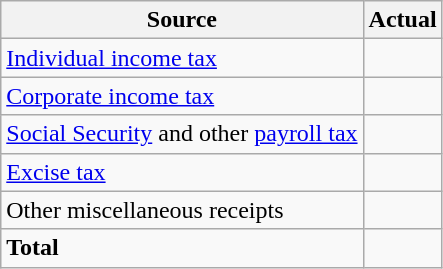<table class="wikitable sortable">
<tr>
<th>Source</th>
<th>Actual<br></th>
</tr>
<tr>
<td><a href='#'>Individual income tax</a></td>
<td style="text-align:right"></td>
</tr>
<tr>
<td><a href='#'>Corporate income tax</a></td>
<td style="text-align:right"></td>
</tr>
<tr>
<td><a href='#'>Social Security</a> and other <a href='#'>payroll tax</a></td>
<td style="text-align:right"></td>
</tr>
<tr>
<td><a href='#'>Excise tax</a></td>
<td style="text-align:right"></td>
</tr>
<tr>
<td>Other miscellaneous receipts</td>
<td style="text-align:right"></td>
</tr>
<tr class="sortbottom">
<td><strong>Total</strong></td>
<td style="text-align:right"><strong></strong></td>
</tr>
</table>
